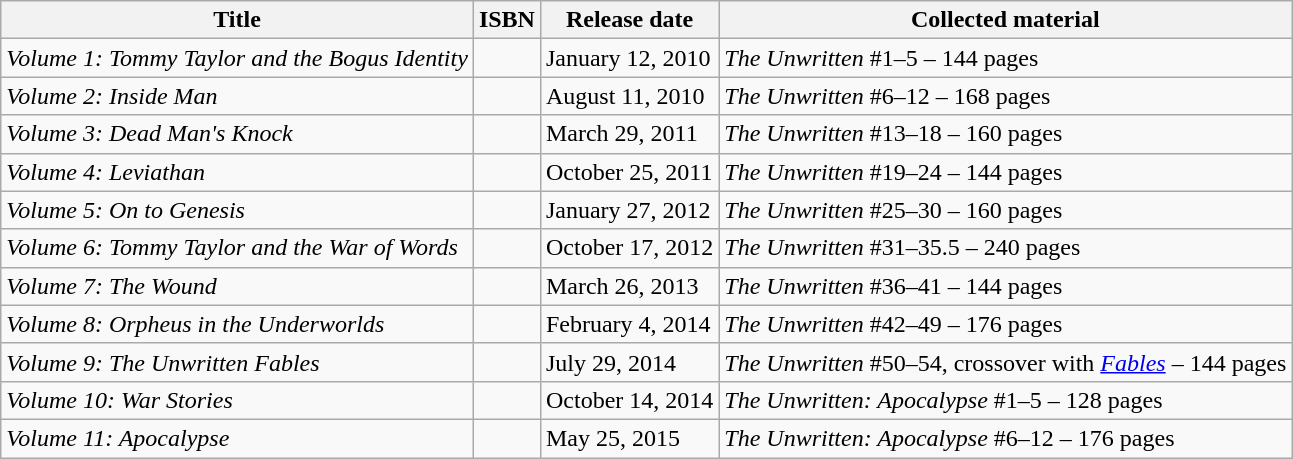<table class="wikitable">
<tr>
<th>Title</th>
<th>ISBN</th>
<th>Release date</th>
<th>Collected material</th>
</tr>
<tr>
<td><em>Volume 1: Tommy Taylor and the Bogus Identity</em></td>
<td></td>
<td>January 12, 2010</td>
<td><em>The Unwritten</em> #1–5 – 144 pages</td>
</tr>
<tr>
<td><em>Volume 2: Inside Man</em></td>
<td></td>
<td>August 11, 2010</td>
<td><em>The Unwritten</em> #6–12 – 168 pages</td>
</tr>
<tr>
<td><em>Volume 3: Dead Man's Knock</em></td>
<td></td>
<td>March 29, 2011</td>
<td><em>The Unwritten</em> #13–18 – 160 pages</td>
</tr>
<tr>
<td><em>Volume 4: Leviathan</em></td>
<td></td>
<td>October 25, 2011</td>
<td><em>The Unwritten</em> #19–24 – 144 pages</td>
</tr>
<tr>
<td><em>Volume 5: On to Genesis</em></td>
<td></td>
<td>January 27, 2012</td>
<td><em>The Unwritten</em> #25–30 – 160 pages</td>
</tr>
<tr>
<td><em>Volume 6: Tommy Taylor and the War of Words</em></td>
<td></td>
<td>October 17, 2012</td>
<td><em>The Unwritten</em> #31–35.5 – 240 pages</td>
</tr>
<tr>
<td><em>Volume 7: The Wound</em></td>
<td></td>
<td>March 26, 2013</td>
<td><em>The Unwritten</em> #36–41 – 144 pages</td>
</tr>
<tr>
<td><em>Volume 8: Orpheus in the Underworlds</em></td>
<td></td>
<td>February 4, 2014</td>
<td><em>The Unwritten</em> #42–49 – 176 pages</td>
</tr>
<tr>
<td><em>Volume 9: The Unwritten Fables</em></td>
<td></td>
<td>July 29, 2014</td>
<td><em>The Unwritten</em> #50–54, crossover with <em><a href='#'>Fables</a></em> – 144 pages</td>
</tr>
<tr>
<td><em>Volume 10: War Stories</em></td>
<td></td>
<td>October 14, 2014</td>
<td><em>The Unwritten: Apocalypse</em> #1–5 – 128 pages</td>
</tr>
<tr>
<td><em>Volume 11: Apocalypse</em></td>
<td></td>
<td>May 25, 2015</td>
<td><em>The Unwritten: Apocalypse</em> #6–12 – 176 pages</td>
</tr>
</table>
